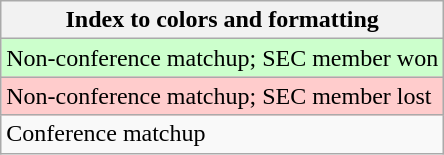<table class="wikitable">
<tr>
<th>Index to colors and formatting</th>
</tr>
<tr bgcolor= #ccffcc>
<td>Non-conference matchup; SEC member won</td>
</tr>
<tr bgcolor=#ffcccc>
<td>Non-conference matchup; SEC member lost</td>
</tr>
<tr>
<td>Conference matchup</td>
</tr>
</table>
